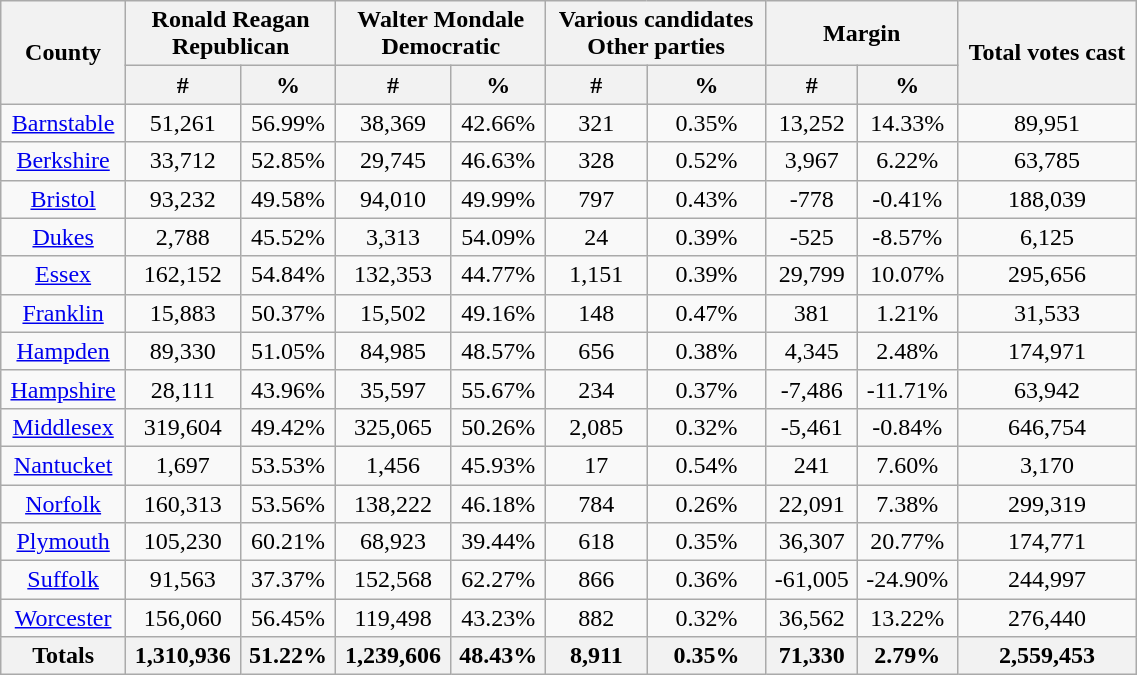<table width="60%" class="wikitable sortable">
<tr>
<th rowspan="2">County</th>
<th colspan="2">Ronald Reagan<br>Republican</th>
<th colspan="2">Walter Mondale<br>Democratic</th>
<th colspan="2">Various candidates<br>Other parties</th>
<th colspan="2">Margin</th>
<th rowspan="2">Total votes cast</th>
</tr>
<tr bgcolor="lightgrey">
<th style="text-align:center;" data-sort-type="number">#</th>
<th style="text-align:center;" data-sort-type="number">%</th>
<th style="text-align:center;" data-sort-type="number">#</th>
<th style="text-align:center;" data-sort-type="number">%</th>
<th style="text-align:center;" data-sort-type="number">#</th>
<th style="text-align:center;" data-sort-type="number">%</th>
<th style="text-align:center;" data-sort-type="number">#</th>
<th style="text-align:center;" data-sort-type="number">%</th>
</tr>
<tr style="text-align:center;">
<td><a href='#'>Barnstable</a></td>
<td>51,261</td>
<td>56.99%</td>
<td>38,369</td>
<td>42.66%</td>
<td>321</td>
<td>0.35%</td>
<td>13,252</td>
<td>14.33%</td>
<td>89,951</td>
</tr>
<tr style="text-align:center;">
<td><a href='#'>Berkshire</a></td>
<td>33,712</td>
<td>52.85%</td>
<td>29,745</td>
<td>46.63%</td>
<td>328</td>
<td>0.52%</td>
<td>3,967</td>
<td>6.22%</td>
<td>63,785</td>
</tr>
<tr style="text-align:center;">
<td><a href='#'>Bristol</a></td>
<td>93,232</td>
<td>49.58%</td>
<td>94,010</td>
<td>49.99%</td>
<td>797</td>
<td>0.43%</td>
<td>-778</td>
<td>-0.41%</td>
<td>188,039</td>
</tr>
<tr style="text-align:center;">
<td><a href='#'>Dukes</a></td>
<td>2,788</td>
<td>45.52%</td>
<td>3,313</td>
<td>54.09%</td>
<td>24</td>
<td>0.39%</td>
<td>-525</td>
<td>-8.57%</td>
<td>6,125</td>
</tr>
<tr style="text-align:center;">
<td><a href='#'>Essex</a></td>
<td>162,152</td>
<td>54.84%</td>
<td>132,353</td>
<td>44.77%</td>
<td>1,151</td>
<td>0.39%</td>
<td>29,799</td>
<td>10.07%</td>
<td>295,656</td>
</tr>
<tr style="text-align:center;">
<td><a href='#'>Franklin</a></td>
<td>15,883</td>
<td>50.37%</td>
<td>15,502</td>
<td>49.16%</td>
<td>148</td>
<td>0.47%</td>
<td>381</td>
<td>1.21%</td>
<td>31,533</td>
</tr>
<tr style="text-align:center;">
<td><a href='#'>Hampden</a></td>
<td>89,330</td>
<td>51.05%</td>
<td>84,985</td>
<td>48.57%</td>
<td>656</td>
<td>0.38%</td>
<td>4,345</td>
<td>2.48%</td>
<td>174,971</td>
</tr>
<tr style="text-align:center;">
<td><a href='#'>Hampshire</a></td>
<td>28,111</td>
<td>43.96%</td>
<td>35,597</td>
<td>55.67%</td>
<td>234</td>
<td>0.37%</td>
<td>-7,486</td>
<td>-11.71%</td>
<td>63,942</td>
</tr>
<tr style="text-align:center;">
<td><a href='#'>Middlesex</a></td>
<td>319,604</td>
<td>49.42%</td>
<td>325,065</td>
<td>50.26%</td>
<td>2,085</td>
<td>0.32%</td>
<td>-5,461</td>
<td>-0.84%</td>
<td>646,754</td>
</tr>
<tr style="text-align:center;">
<td><a href='#'>Nantucket</a></td>
<td>1,697</td>
<td>53.53%</td>
<td>1,456</td>
<td>45.93%</td>
<td>17</td>
<td>0.54%</td>
<td>241</td>
<td>7.60%</td>
<td>3,170</td>
</tr>
<tr style="text-align:center;">
<td><a href='#'>Norfolk</a></td>
<td>160,313</td>
<td>53.56%</td>
<td>138,222</td>
<td>46.18%</td>
<td>784</td>
<td>0.26%</td>
<td>22,091</td>
<td>7.38%</td>
<td>299,319</td>
</tr>
<tr style="text-align:center;">
<td><a href='#'>Plymouth</a></td>
<td>105,230</td>
<td>60.21%</td>
<td>68,923</td>
<td>39.44%</td>
<td>618</td>
<td>0.35%</td>
<td>36,307</td>
<td>20.77%</td>
<td>174,771</td>
</tr>
<tr style="text-align:center;">
<td><a href='#'>Suffolk</a></td>
<td>91,563</td>
<td>37.37%</td>
<td>152,568</td>
<td>62.27%</td>
<td>866</td>
<td>0.36%</td>
<td>-61,005</td>
<td>-24.90%</td>
<td>244,997</td>
</tr>
<tr style="text-align:center;">
<td><a href='#'>Worcester</a></td>
<td>156,060</td>
<td>56.45%</td>
<td>119,498</td>
<td>43.23%</td>
<td>882</td>
<td>0.32%</td>
<td>36,562</td>
<td>13.22%</td>
<td>276,440</td>
</tr>
<tr>
<th>Totals</th>
<th>1,310,936</th>
<th>51.22%</th>
<th>1,239,606</th>
<th>48.43%</th>
<th>8,911</th>
<th>0.35%</th>
<th>71,330</th>
<th>2.79%</th>
<th>2,559,453</th>
</tr>
</table>
